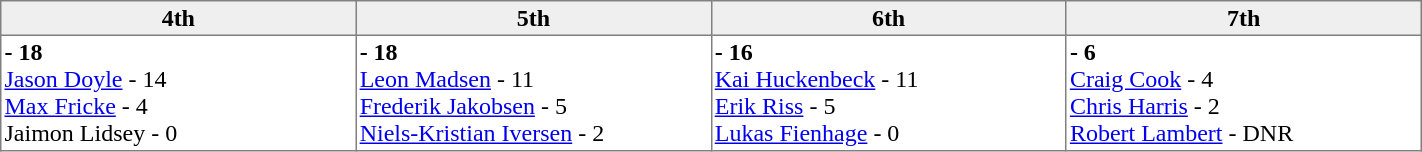<table border="1" cellpadding="2" cellspacing="0"  style="width:75%; border-collapse:collapse;">
<tr style="text-align:left; background:#efefef;">
<th style="width:15%; text-align:center;">4th</th>
<th style="width:15%; text-align:center;">5th</th>
<th style="width:15%; text-align:center;">6th</th>
<th style="width:15%; text-align:center;">7th</th>
</tr>
<tr align=left>
<td valign=top align=left><strong> - 18</strong><br><a href='#'>Jason Doyle</a> - 14<br><a href='#'>Max Fricke</a> - 4<br>Jaimon Lidsey - 0</td>
<td valign=top align=left><strong> - 18</strong><br><a href='#'>Leon Madsen</a> - 11<br><a href='#'>Frederik Jakobsen</a> - 5<br><a href='#'>Niels-Kristian Iversen</a> - 2</td>
<td valign=top align=left><strong> - 16</strong><br><a href='#'>Kai Huckenbeck</a> - 11<br><a href='#'>Erik Riss</a> - 5<br><a href='#'>Lukas Fienhage</a> - 0</td>
<td valign=top align=left><strong> - 6</strong><br><a href='#'>Craig Cook</a> - 4<br><a href='#'>Chris Harris</a> - 2<br><a href='#'>Robert Lambert</a> - DNR</td>
</tr>
</table>
